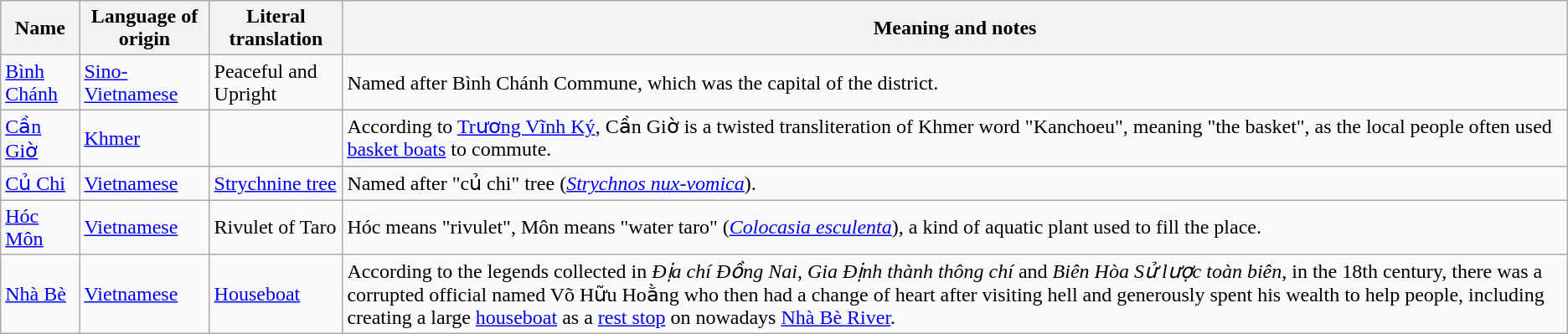<table class="wikitable sortable">
<tr>
<th>Name</th>
<th>Language of origin</th>
<th>Literal translation</th>
<th>Meaning and notes</th>
</tr>
<tr>
<td><a href='#'>Bình Chánh</a></td>
<td><a href='#'>Sino-Vietnamese</a></td>
<td>Peaceful and Upright</td>
<td>Named after Bình Chánh Commune, which was the capital of the district.</td>
</tr>
<tr>
<td><a href='#'>Cần Giờ</a></td>
<td><a href='#'>Khmer</a></td>
<td></td>
<td>According to <a href='#'>Trương Vĩnh Ký</a>, Cần Giờ is a twisted transliteration of Khmer word "Kanchoeu", meaning "the basket", as the local people often used <a href='#'>basket boats</a> to commute.</td>
</tr>
<tr>
<td><a href='#'>Củ Chi</a></td>
<td><a href='#'>Vietnamese</a></td>
<td><a href='#'>Strychnine tree</a></td>
<td>Named after "củ chi" tree (<em><a href='#'>Strychnos nux-vomica</a></em>).</td>
</tr>
<tr>
<td><a href='#'>Hóc Môn</a></td>
<td><a href='#'>Vietnamese</a></td>
<td>Rivulet of Taro</td>
<td>Hóc means "rivulet", Môn means "water taro" (<em><a href='#'>Colocasia esculenta</a></em>), a kind of aquatic plant used to fill the place.</td>
</tr>
<tr>
<td><a href='#'>Nhà Bè</a></td>
<td><a href='#'>Vietnamese</a></td>
<td><a href='#'>Houseboat</a></td>
<td>According to the legends collected in <em>Địa chí Đồng Nai</em>, <em>Gia Định thành thông chí</em> and <em>Biên Hòa Sử lược toàn biên</em>, in the 18th century, there was a corrupted official named Võ Hữu Hoằng who then had a change of heart after visiting hell and generously spent his wealth to help people, including creating a large <a href='#'>houseboat</a> as a <a href='#'>rest stop</a> on nowadays <a href='#'>Nhà Bè River</a>.</td>
</tr>
</table>
